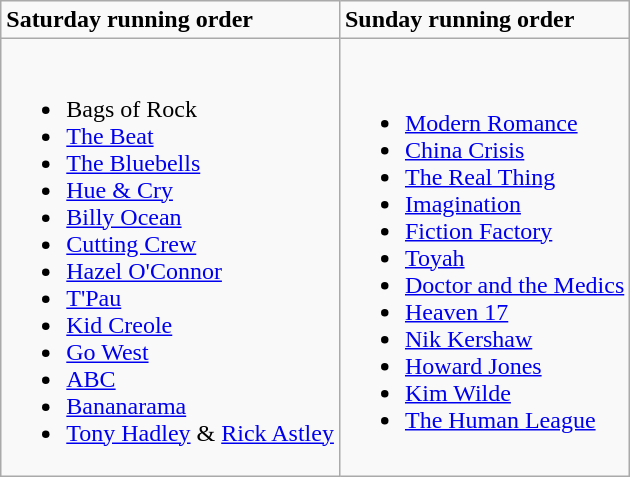<table class="wikitable">
<tr>
<td><strong>Saturday running order</strong></td>
<td><strong>Sunday running order</strong></td>
</tr>
<tr>
<td><br><ul><li>Bags of Rock</li><li><a href='#'>The Beat</a></li><li><a href='#'>The Bluebells</a></li><li><a href='#'>Hue & Cry</a></li><li><a href='#'>Billy Ocean</a></li><li><a href='#'>Cutting Crew</a></li><li><a href='#'>Hazel O'Connor</a></li><li><a href='#'>T'Pau</a></li><li><a href='#'>Kid Creole</a></li><li><a href='#'>Go West</a></li><li><a href='#'>ABC</a></li><li><a href='#'>Bananarama</a></li><li><a href='#'>Tony Hadley</a> & <a href='#'>Rick Astley</a></li></ul></td>
<td><br><ul><li><a href='#'>Modern Romance</a></li><li><a href='#'>China Crisis</a></li><li><a href='#'>The Real Thing</a></li><li><a href='#'>Imagination</a></li><li><a href='#'>Fiction Factory</a></li><li><a href='#'>Toyah</a></li><li><a href='#'>Doctor and the Medics</a></li><li><a href='#'>Heaven 17</a></li><li><a href='#'>Nik Kershaw</a></li><li><a href='#'>Howard Jones</a></li><li><a href='#'>Kim Wilde</a></li><li><a href='#'>The Human League</a></li></ul></td>
</tr>
</table>
